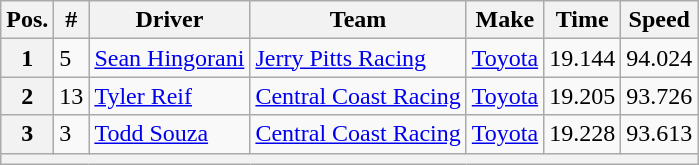<table class="wikitable">
<tr>
<th>Pos.</th>
<th>#</th>
<th>Driver</th>
<th>Team</th>
<th>Make</th>
<th>Time</th>
<th>Speed</th>
</tr>
<tr>
<th>1</th>
<td>5</td>
<td><a href='#'>Sean Hingorani</a></td>
<td><a href='#'>Jerry Pitts Racing</a></td>
<td><a href='#'>Toyota</a></td>
<td>19.144</td>
<td>94.024</td>
</tr>
<tr>
<th>2</th>
<td>13</td>
<td><a href='#'>Tyler Reif</a></td>
<td><a href='#'>Central Coast Racing</a></td>
<td><a href='#'>Toyota</a></td>
<td>19.205</td>
<td>93.726</td>
</tr>
<tr>
<th>3</th>
<td>3</td>
<td><a href='#'>Todd Souza</a></td>
<td><a href='#'>Central Coast Racing</a></td>
<td><a href='#'>Toyota</a></td>
<td>19.228</td>
<td>93.613</td>
</tr>
<tr>
<th colspan="7"></th>
</tr>
</table>
